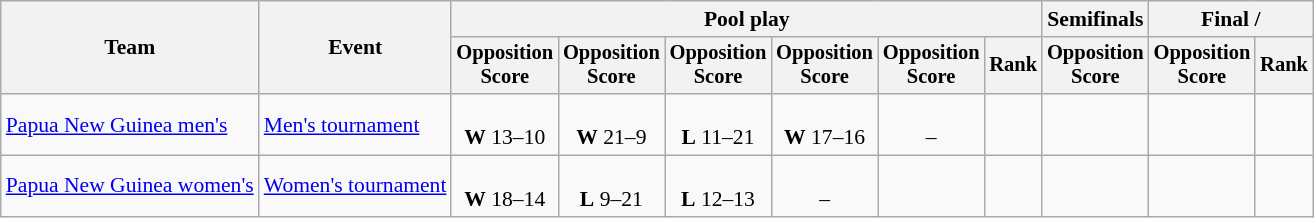<table class=wikitable style=font-size:90%;text-align:center>
<tr>
<th rowspan=2>Team</th>
<th rowspan=2>Event</th>
<th colspan=6>Pool play</th>
<th>Semifinals</th>
<th colspan=2>Final / </th>
</tr>
<tr style=font-size:95%>
<th>Opposition<br>Score</th>
<th>Opposition<br>Score</th>
<th>Opposition<br>Score</th>
<th>Opposition<br>Score</th>
<th>Opposition<br>Score</th>
<th>Rank</th>
<th>Opposition<br>Score</th>
<th>Opposition<br>Score</th>
<th>Rank</th>
</tr>
<tr>
<td align=left><a href='#'>Papua New Guinea men's</a></td>
<td align=left><a href='#'>Men's tournament</a></td>
<td><br><strong>W</strong> 13–10</td>
<td><br><strong>W</strong> 21–9</td>
<td><br><strong>L</strong> 11–21</td>
<td><br><strong>W</strong> 17–16</td>
<td><br> –</td>
<td></td>
<td></td>
<td></td>
</tr>
<tr>
<td align=left><a href='#'>Papua New Guinea women's</a></td>
<td align=left><a href='#'>Women's tournament</a></td>
<td><br><strong>W</strong> 18–14</td>
<td><br><strong>L</strong> 9–21</td>
<td><br><strong>L</strong> 12–13</td>
<td><br> –</td>
<td></td>
<td></td>
<td></td>
<td></td>
<td></td>
</tr>
</table>
